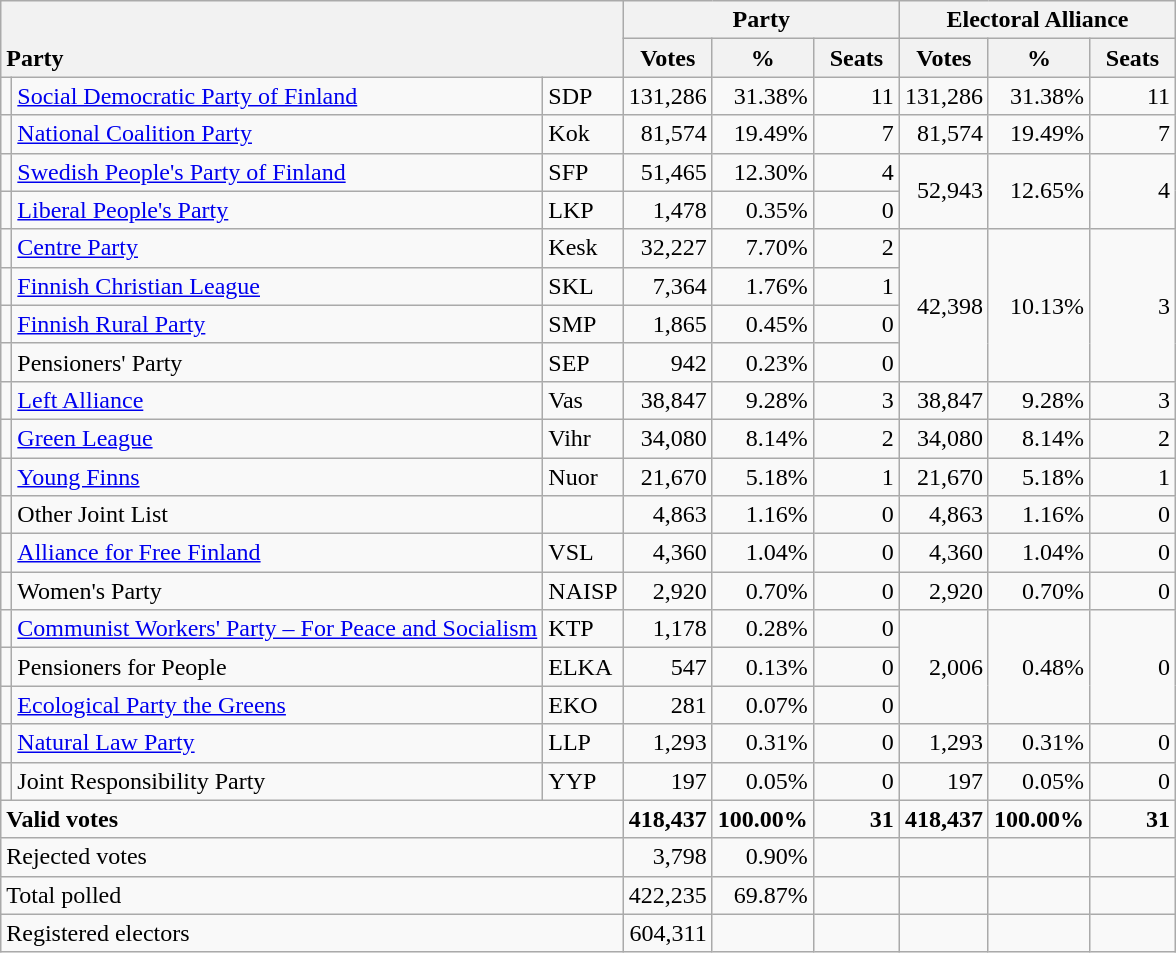<table class="wikitable" border="1" style="text-align:right;">
<tr>
<th style="text-align:left;" valign=bottom rowspan=2 colspan=3>Party</th>
<th colspan=3>Party</th>
<th colspan=3>Electoral Alliance</th>
</tr>
<tr>
<th align=center valign=bottom width="50">Votes</th>
<th align=center valign=bottom width="50">%</th>
<th align=center valign=bottom width="50">Seats</th>
<th align=center valign=bottom width="50">Votes</th>
<th align=center valign=bottom width="50">%</th>
<th align=center valign=bottom width="50">Seats</th>
</tr>
<tr>
<td></td>
<td align=left style="white-space: nowrap;"><a href='#'>Social Democratic Party of Finland</a></td>
<td align=left>SDP</td>
<td>131,286</td>
<td>31.38%</td>
<td>11</td>
<td>131,286</td>
<td>31.38%</td>
<td>11</td>
</tr>
<tr>
<td></td>
<td align=left><a href='#'>National Coalition Party</a></td>
<td align=left>Kok</td>
<td>81,574</td>
<td>19.49%</td>
<td>7</td>
<td>81,574</td>
<td>19.49%</td>
<td>7</td>
</tr>
<tr>
<td></td>
<td align=left><a href='#'>Swedish People's Party of Finland</a></td>
<td align=left>SFP</td>
<td>51,465</td>
<td>12.30%</td>
<td>4</td>
<td rowspan=2>52,943</td>
<td rowspan=2>12.65%</td>
<td rowspan=2>4</td>
</tr>
<tr>
<td></td>
<td align=left><a href='#'>Liberal People's Party</a></td>
<td align=left>LKP</td>
<td>1,478</td>
<td>0.35%</td>
<td>0</td>
</tr>
<tr>
<td></td>
<td align=left><a href='#'>Centre Party</a></td>
<td align=left>Kesk</td>
<td>32,227</td>
<td>7.70%</td>
<td>2</td>
<td rowspan=4>42,398</td>
<td rowspan=4>10.13%</td>
<td rowspan=4>3</td>
</tr>
<tr>
<td></td>
<td align=left><a href='#'>Finnish Christian League</a></td>
<td align=left>SKL</td>
<td>7,364</td>
<td>1.76%</td>
<td>1</td>
</tr>
<tr>
<td></td>
<td align=left><a href='#'>Finnish Rural Party</a></td>
<td align=left>SMP</td>
<td>1,865</td>
<td>0.45%</td>
<td>0</td>
</tr>
<tr>
<td></td>
<td align=left>Pensioners' Party</td>
<td align=left>SEP</td>
<td>942</td>
<td>0.23%</td>
<td>0</td>
</tr>
<tr>
<td></td>
<td align=left><a href='#'>Left Alliance</a></td>
<td align=left>Vas</td>
<td>38,847</td>
<td>9.28%</td>
<td>3</td>
<td>38,847</td>
<td>9.28%</td>
<td>3</td>
</tr>
<tr>
<td></td>
<td align=left><a href='#'>Green League</a></td>
<td align=left>Vihr</td>
<td>34,080</td>
<td>8.14%</td>
<td>2</td>
<td>34,080</td>
<td>8.14%</td>
<td>2</td>
</tr>
<tr>
<td></td>
<td align=left><a href='#'>Young Finns</a></td>
<td align=left>Nuor</td>
<td>21,670</td>
<td>5.18%</td>
<td>1</td>
<td>21,670</td>
<td>5.18%</td>
<td>1</td>
</tr>
<tr>
<td></td>
<td align=left>Other Joint List</td>
<td align=left></td>
<td>4,863</td>
<td>1.16%</td>
<td>0</td>
<td>4,863</td>
<td>1.16%</td>
<td>0</td>
</tr>
<tr>
<td></td>
<td align=left><a href='#'>Alliance for Free Finland</a></td>
<td align=left>VSL</td>
<td>4,360</td>
<td>1.04%</td>
<td>0</td>
<td>4,360</td>
<td>1.04%</td>
<td>0</td>
</tr>
<tr>
<td></td>
<td align=left>Women's Party</td>
<td align=left>NAISP</td>
<td>2,920</td>
<td>0.70%</td>
<td>0</td>
<td>2,920</td>
<td>0.70%</td>
<td>0</td>
</tr>
<tr>
<td></td>
<td align=left><a href='#'>Communist Workers' Party – For Peace and Socialism</a></td>
<td align=left>KTP</td>
<td>1,178</td>
<td>0.28%</td>
<td>0</td>
<td rowspan=3>2,006</td>
<td rowspan=3>0.48%</td>
<td rowspan=3>0</td>
</tr>
<tr>
<td></td>
<td align=left>Pensioners for People</td>
<td align=left>ELKA</td>
<td>547</td>
<td>0.13%</td>
<td>0</td>
</tr>
<tr>
<td></td>
<td align=left><a href='#'>Ecological Party the Greens</a></td>
<td align=left>EKO</td>
<td>281</td>
<td>0.07%</td>
<td>0</td>
</tr>
<tr>
<td></td>
<td align=left><a href='#'>Natural Law Party</a></td>
<td align=left>LLP</td>
<td>1,293</td>
<td>0.31%</td>
<td>0</td>
<td>1,293</td>
<td>0.31%</td>
<td>0</td>
</tr>
<tr>
<td></td>
<td align=left>Joint Responsibility Party</td>
<td align=left>YYP</td>
<td>197</td>
<td>0.05%</td>
<td>0</td>
<td>197</td>
<td>0.05%</td>
<td>0</td>
</tr>
<tr style="font-weight:bold">
<td align=left colspan=3>Valid votes</td>
<td>418,437</td>
<td>100.00%</td>
<td>31</td>
<td>418,437</td>
<td>100.00%</td>
<td>31</td>
</tr>
<tr>
<td align=left colspan=3>Rejected votes</td>
<td>3,798</td>
<td>0.90%</td>
<td></td>
<td></td>
<td></td>
<td></td>
</tr>
<tr>
<td align=left colspan=3>Total polled</td>
<td>422,235</td>
<td>69.87%</td>
<td></td>
<td></td>
<td></td>
<td></td>
</tr>
<tr>
<td align=left colspan=3>Registered electors</td>
<td>604,311</td>
<td></td>
<td></td>
<td></td>
<td></td>
<td></td>
</tr>
</table>
